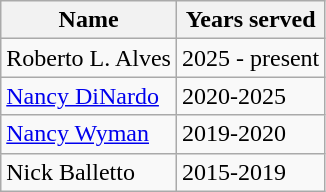<table class="wikitable">
<tr>
<th>Name</th>
<th>Years served</th>
</tr>
<tr>
<td>Roberto L. Alves</td>
<td>2025 - present</td>
</tr>
<tr>
<td><a href='#'>Nancy DiNardo</a></td>
<td>2020-2025</td>
</tr>
<tr>
<td><a href='#'>Nancy Wyman</a></td>
<td>2019-2020</td>
</tr>
<tr>
<td>Nick Balletto</td>
<td>2015-2019</td>
</tr>
</table>
